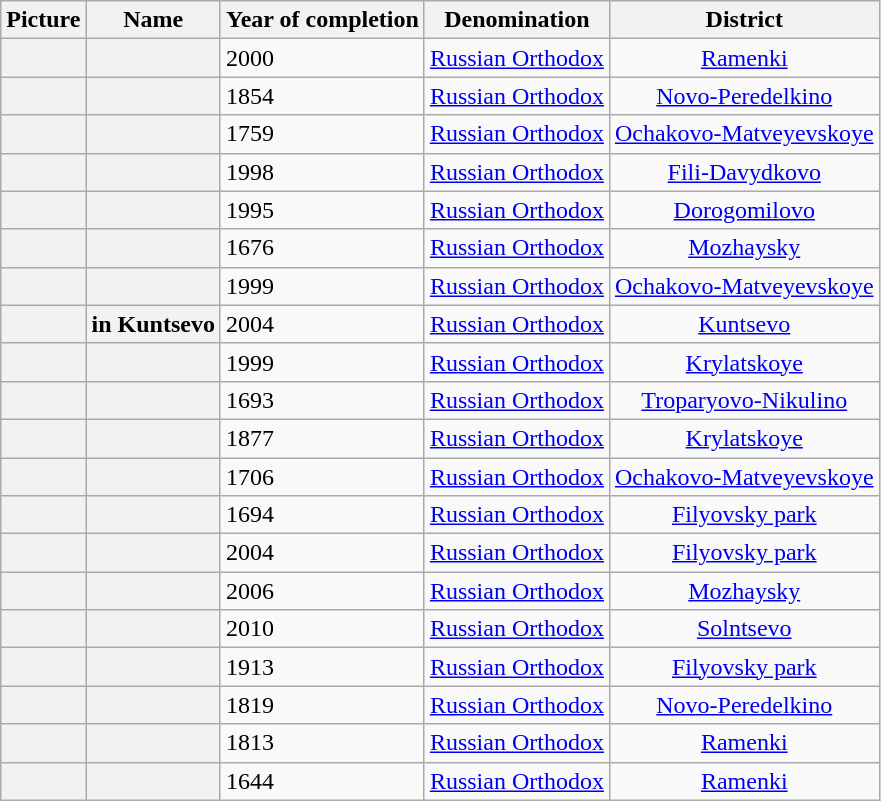<table class="wikitable sortable plainrowheaders">
<tr>
<th scope="col" class="unsortable">Picture</th>
<th scope="col">Name</th>
<th scope="col">Year of completion</th>
<th scope="col">Denomination</th>
<th scope="col">District</th>
</tr>
<tr>
<th scope="row"></th>
<th scope="row"><br><small></small></th>
<td>2000</td>
<td><a href='#'>Russian Orthodox</a></td>
<td style="text-align:center;"><a href='#'>Ramenki</a><br></td>
</tr>
<tr>
<th scope="row"></th>
<th scope="row"><br><small></small></th>
<td>1854</td>
<td><a href='#'>Russian Orthodox</a></td>
<td style="text-align:center;"><a href='#'>Novo-Peredelkino</a><br></td>
</tr>
<tr>
<th scope="row"></th>
<th scope="row"><br><small></small></th>
<td>1759</td>
<td><a href='#'>Russian Orthodox</a></td>
<td style="text-align:center;"><a href='#'>Ochakovo-Matveyevskoye</a><br></td>
</tr>
<tr>
<th scope="row"></th>
<th scope="row"><br><small></small></th>
<td>1998</td>
<td><a href='#'>Russian Orthodox</a></td>
<td style="text-align:center;"><a href='#'>Fili-Davydkovo</a><br></td>
</tr>
<tr>
<th scope="row"></th>
<th scope="row"><br><small></small></th>
<td>1995</td>
<td><a href='#'>Russian Orthodox</a></td>
<td style="text-align:center;"><a href='#'>Dorogomilovo</a><br></td>
</tr>
<tr>
<th scope="row"></th>
<th scope="row"><br><small></small></th>
<td>1676</td>
<td><a href='#'>Russian Orthodox</a></td>
<td style="text-align:center;"><a href='#'>Mozhaysky</a><br></td>
</tr>
<tr>
<th scope="row"></th>
<th scope="row"><br><small></small></th>
<td>1999</td>
<td><a href='#'>Russian Orthodox</a></td>
<td style="text-align:center;"><a href='#'>Ochakovo-Matveyevskoye</a><br></td>
</tr>
<tr>
<th scope="row"></th>
<th scope="row"> in Kuntsevo<br><small></small></th>
<td>2004</td>
<td><a href='#'>Russian Orthodox</a></td>
<td style="text-align:center;"><a href='#'>Kuntsevo</a><br></td>
</tr>
<tr>
<th scope="row"></th>
<th scope="row"><br><small></small></th>
<td>1999</td>
<td><a href='#'>Russian Orthodox</a></td>
<td style="text-align:center;"><a href='#'>Krylatskoye</a><br></td>
</tr>
<tr>
<th scope="row"></th>
<th scope="row"><br><small></small></th>
<td>1693</td>
<td><a href='#'>Russian Orthodox</a></td>
<td style="text-align:center;"><a href='#'>Troparyovo-Nikulino</a><br></td>
</tr>
<tr>
<th scope="row"></th>
<th scope="row"><br><small></small></th>
<td>1877</td>
<td><a href='#'>Russian Orthodox</a></td>
<td style="text-align:center;"><a href='#'>Krylatskoye</a><br></td>
</tr>
<tr>
<th scope="row"></th>
<th scope="row"><br><small></small></th>
<td>1706</td>
<td><a href='#'>Russian Orthodox</a></td>
<td style="text-align:center;"><a href='#'>Ochakovo-Matveyevskoye</a><br></td>
</tr>
<tr>
<th scope="row"></th>
<th scope="row"><br><small></small></th>
<td>1694</td>
<td><a href='#'>Russian Orthodox</a></td>
<td style="text-align:center;"><a href='#'>Filyovsky park</a><br></td>
</tr>
<tr>
<th scope="row"></th>
<th scope="row"><br><small></small></th>
<td>2004</td>
<td><a href='#'>Russian Orthodox</a></td>
<td style="text-align:center;"><a href='#'>Filyovsky park</a><br></td>
</tr>
<tr>
<th scope="row"></th>
<th scope="row"><br><small></small></th>
<td>2006</td>
<td><a href='#'>Russian Orthodox</a></td>
<td style="text-align:center;"><a href='#'>Mozhaysky</a><br></td>
</tr>
<tr>
<th scope="row"></th>
<th scope="row"><br><small></small></th>
<td>2010</td>
<td><a href='#'>Russian Orthodox</a></td>
<td style="text-align:center;"><a href='#'>Solntsevo</a><br></td>
</tr>
<tr>
<th scope="row"></th>
<th scope="row"><br><small></small></th>
<td>1913</td>
<td><a href='#'>Russian Orthodox</a></td>
<td style="text-align:center;"><a href='#'>Filyovsky park</a><br></td>
</tr>
<tr>
<th scope="row"></th>
<th scope="row"><br><small></small></th>
<td>1819</td>
<td><a href='#'>Russian Orthodox</a></td>
<td style="text-align:center;"><a href='#'>Novo-Peredelkino</a><br></td>
</tr>
<tr>
<th scope="row"></th>
<th scope="row"><br><small></small></th>
<td>1813</td>
<td><a href='#'>Russian Orthodox</a></td>
<td style="text-align:center;"><a href='#'>Ramenki</a><br></td>
</tr>
<tr>
<th scope="row"></th>
<th scope="row"><br><small></small></th>
<td>1644</td>
<td><a href='#'>Russian Orthodox</a></td>
<td style="text-align:center;"><a href='#'>Ramenki</a><br></td>
</tr>
</table>
